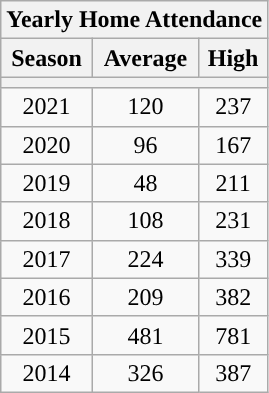<table class="wikitable" style="text-align:center;">
<tr>
<th colspan=3>Yearly Home Attendance</th>
</tr>
<tr>
<th>Season</th>
<th>Average</th>
<th>High</th>
</tr>
<tr>
<th colspan=3 style="text-align:center; "><a href='#'></a></th>
</tr>
<tr>
<td>2021</td>
<td>120</td>
<td>237</td>
</tr>
<tr>
<td>2020</td>
<td>96</td>
<td>167</td>
</tr>
<tr>
<td>2019</td>
<td>48</td>
<td>211</td>
</tr>
<tr>
<td>2018</td>
<td>108</td>
<td>231</td>
</tr>
<tr>
<td>2017</td>
<td>224</td>
<td>339</td>
</tr>
<tr>
<td>2016</td>
<td>209</td>
<td>382</td>
</tr>
<tr>
<td>2015</td>
<td>481</td>
<td>781</td>
</tr>
<tr>
<td>2014</td>
<td>326</td>
<td>387</td>
</tr>
</table>
